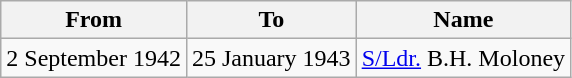<table class="wikitable">
<tr>
<th>From</th>
<th>To</th>
<th>Name</th>
</tr>
<tr>
<td>2 September 1942</td>
<td>25 January 1943</td>
<td><a href='#'>S/Ldr.</a> B.H. Moloney</td>
</tr>
</table>
